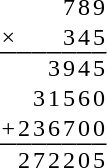<table style="border-collapse: collapse; border-spacing: 2px; text-align:center">
<tr>
<td></td>
<td></td>
<td></td>
<td></td>
<td>7</td>
<td>8</td>
<td>9</td>
</tr>
<tr>
<td style="border-bottom: 1px solid black;">×</td>
<td style="border-bottom: 1px solid black;"></td>
<td style="border-bottom: 1px solid black;"></td>
<td style="border-bottom: 1px solid black;"></td>
<td style="border-bottom: 1px solid black;">3</td>
<td style="border-bottom: 1px solid black;">4</td>
<td style="border-bottom: 1px solid black;">5</td>
</tr>
<tr>
<td></td>
<td></td>
<td></td>
<td>3</td>
<td>9</td>
<td>4</td>
<td>5</td>
</tr>
<tr>
<td></td>
<td></td>
<td>3</td>
<td>1</td>
<td>5</td>
<td>6</td>
<td>0</td>
</tr>
<tr>
<td style="border-bottom: 1px solid black;">+</td>
<td style="border-bottom: 1px solid black;">2</td>
<td style="border-bottom: 1px solid black;">3</td>
<td style="border-bottom: 1px solid black;">6</td>
<td style="border-bottom: 1px solid black;">7</td>
<td style="border-bottom: 1px solid black;">0</td>
<td style="border-bottom: 1px solid black;">0</td>
</tr>
<tr>
<td></td>
<td>2</td>
<td>7</td>
<td>2</td>
<td>2</td>
<td>0</td>
<td>5</td>
</tr>
</table>
